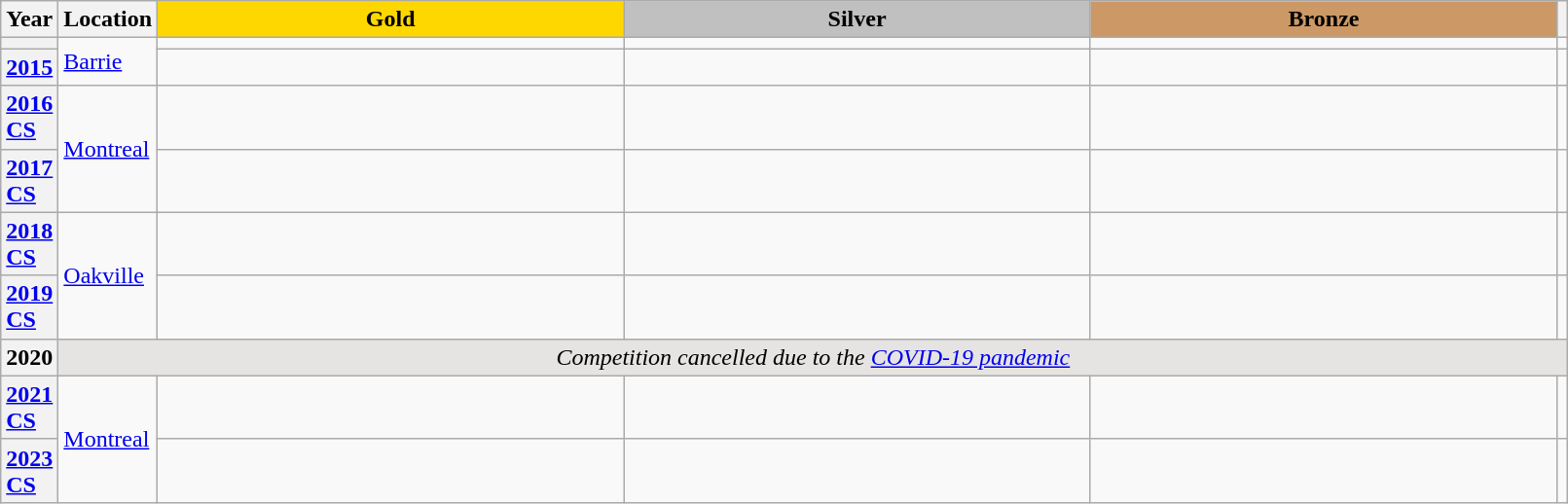<table class="wikitable unsortable" style="text-align:left; width:85%">
<tr>
<th scope="col" style="text-align:center">Year</th>
<th scope="col" style="text-align:center">Location</th>
<td scope="col" style="text-align:center; width:30%; background:gold"><strong>Gold</strong></td>
<td scope="col" style="text-align:center; width:30%; background:silver"><strong>Silver</strong></td>
<td scope="col" style="text-align:center; width:30%; background:#c96"><strong>Bronze</strong></td>
<th scope="col" style="text-align:center"></th>
</tr>
<tr>
<th scope="row" style="text-align:left"></th>
<td rowspan="2"><a href='#'>Barrie</a></td>
<td></td>
<td></td>
<td></td>
<td></td>
</tr>
<tr>
<th scope="row" style="text-align:left"><a href='#'>2015</a></th>
<td></td>
<td></td>
<td></td>
<td></td>
</tr>
<tr>
<th scope="row" style="text-align:left"><a href='#'>2016 CS</a></th>
<td rowspan="2"><a href='#'>Montreal</a></td>
<td></td>
<td></td>
<td></td>
<td></td>
</tr>
<tr>
<th scope="row" style="text-align:left"><a href='#'>2017 CS</a></th>
<td></td>
<td></td>
<td></td>
<td></td>
</tr>
<tr>
<th scope="row" style="text-align:left"><a href='#'>2018 CS</a></th>
<td rowspan="2"><a href='#'>Oakville</a></td>
<td></td>
<td></td>
<td></td>
<td></td>
</tr>
<tr>
<th scope="row" style="text-align:left"><a href='#'>2019 CS</a></th>
<td></td>
<td></td>
<td></td>
<td></td>
</tr>
<tr>
<th scope="row" style="text-align:left">2020</th>
<td colspan="5" align=center bgcolor="e5e4e2"><em>Competition cancelled due to the <a href='#'>COVID-19 pandemic</a></em></td>
</tr>
<tr>
<th scope="row" style="text-align:left"><a href='#'>2021 CS</a></th>
<td rowspan="2"><a href='#'>Montreal</a></td>
<td></td>
<td></td>
<td></td>
<td></td>
</tr>
<tr>
<th scope="row" style="text-align:left"><a href='#'>2023 CS</a></th>
<td></td>
<td></td>
<td></td>
<td></td>
</tr>
</table>
